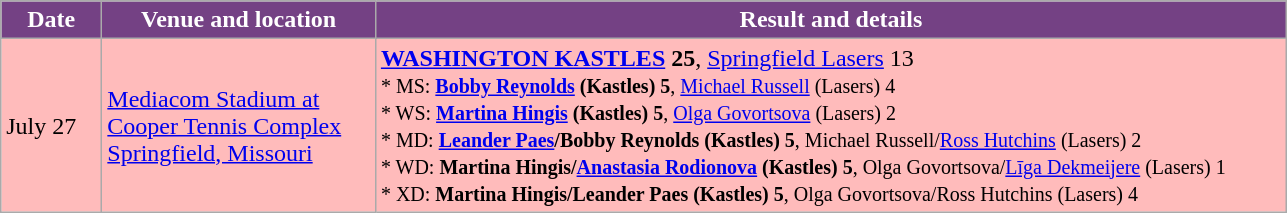<table class="wikitable" style="text-align:left">
<tr>
<th style="background:#744184; color:white" width="60px">Date</th>
<th style="background:#744184; color:white" width="175px">Venue and location</th>
<th style="background:#744184; color:white" width="600px">Result and details</th>
</tr>
<tr bgcolor="FFBBBB">
<td>July 27</td>
<td><a href='#'>Mediacom Stadium at Cooper Tennis Complex</a><br><a href='#'>Springfield, Missouri</a></td>
<td><strong><a href='#'>WASHINGTON KASTLES</a> 25</strong>, <a href='#'>Springfield Lasers</a> 13<br><small>* MS: <strong><a href='#'>Bobby Reynolds</a> (Kastles) 5</strong>, <a href='#'>Michael Russell</a> (Lasers) 4<br>* WS: <strong><a href='#'>Martina Hingis</a> (Kastles) 5</strong>, <a href='#'>Olga Govortsova</a> (Lasers) 2<br>* MD: <strong><a href='#'>Leander Paes</a>/Bobby Reynolds (Kastles) 5</strong>, Michael Russell/<a href='#'>Ross Hutchins</a> (Lasers) 2<br>* WD: <strong>Martina Hingis/<a href='#'>Anastasia Rodionova</a> (Kastles) 5</strong>, Olga Govortsova/<a href='#'>Līga Dekmeijere</a> (Lasers) 1<br>* XD: <strong>Martina Hingis/Leander Paes (Kastles) 5</strong>, Olga Govortsova/Ross Hutchins (Lasers) 4</small></td>
</tr>
</table>
